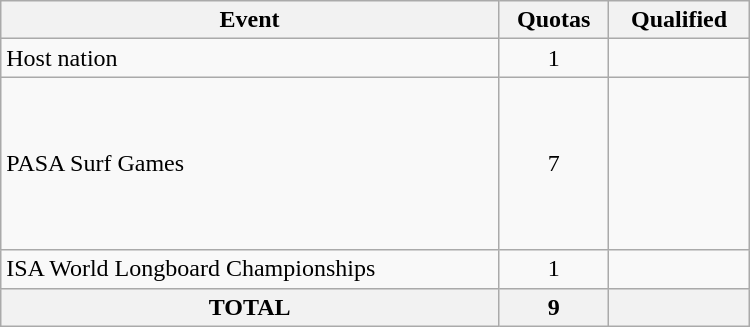<table class="wikitable" width=500>
<tr>
<th>Event</th>
<th>Quotas</th>
<th>Qualified</th>
</tr>
<tr>
<td>Host nation</td>
<td align="center">1</td>
<td></td>
</tr>
<tr>
<td>PASA Surf Games</td>
<td align="center">7</td>
<td><br><br><br><br><br><br></td>
</tr>
<tr>
<td>ISA World Longboard Championships</td>
<td align="center">1</td>
<td></td>
</tr>
<tr>
<th>TOTAL</th>
<th>9</th>
<th></th>
</tr>
</table>
